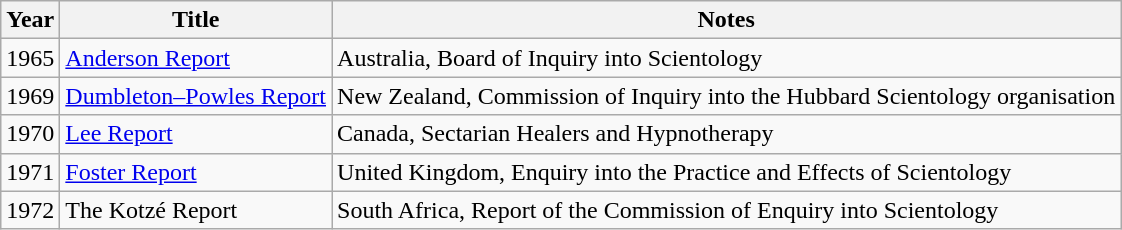<table class="wikitable sortable">
<tr>
<th>Year</th>
<th>Title</th>
<th class="unsortable">Notes</th>
</tr>
<tr>
<td>1965</td>
<td><a href='#'>Anderson Report</a></td>
<td>Australia, Board of Inquiry into Scientology</td>
</tr>
<tr>
<td>1969</td>
<td><a href='#'>Dumbleton–Powles Report</a></td>
<td>New Zealand, Commission of Inquiry into the Hubbard Scientology organisation</td>
</tr>
<tr>
<td>1970</td>
<td><a href='#'>Lee Report</a></td>
<td>Canada, Sectarian Healers and Hypnotherapy</td>
</tr>
<tr>
<td>1971</td>
<td><a href='#'>Foster Report</a></td>
<td>United Kingdom, Enquiry into the Practice and Effects of Scientology</td>
</tr>
<tr>
<td>1972</td>
<td>The Kotzé Report</td>
<td>South Africa, Report of the Commission of Enquiry into Scientology</td>
</tr>
</table>
